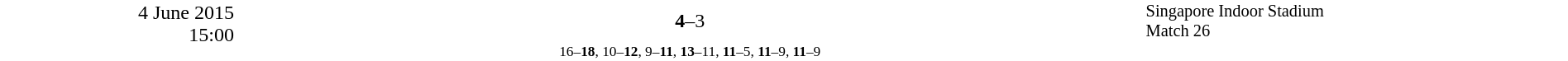<table style="width:100%; background:#ffffff;" cellspacing="0">
<tr>
<td rowspan="2" width="15%" style="text-align:right; vertical-align:top;">4 June 2015<br>15:00<br></td>
<td width="25%" style="text-align:right"><strong></strong></td>
<td width="8%" style="text-align:center"><strong>4</strong>–3</td>
<td width="25%"></td>
<td width="27%" style="font-size:85%; vertical-align:top;">Singapore Indoor Stadium<br>Match 26</td>
</tr>
<tr width="58%" style="font-size:85%;vertical-align:top;"|>
<td colspan="3" style="font-size:85%; text-align:center; vertical-align:top;">16–<strong>18</strong>, 10–<strong>12</strong>, 9–<strong>11</strong>, <strong>13</strong>–11, <strong>11</strong>–5, <strong>11</strong>–9, <strong>11</strong>–9</td>
</tr>
</table>
